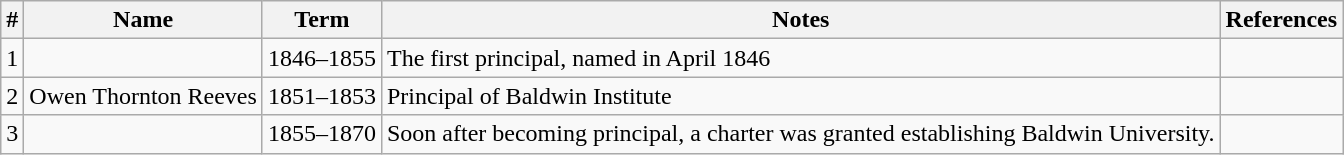<table class="wikitable sortable" border="1">
<tr>
<th>#</th>
<th>Name</th>
<th>Term</th>
<th>Notes</th>
<th class="unsortable">References</th>
</tr>
<tr>
<td>1</td>
<td></td>
<td> 1846–1855</td>
<td>The first principal, named in April 1846</td>
<td align="center"></td>
</tr>
<tr>
<td>2</td>
<td>Owen Thornton Reeves</td>
<td>1851–1853</td>
<td>Principal of Baldwin Institute</td>
<td align="center"></td>
</tr>
<tr>
<td>3</td>
<td></td>
<td> 1855–1870</td>
<td>Soon after becoming principal, a charter was granted establishing Baldwin University.</td>
<td align="center"></td>
</tr>
</table>
